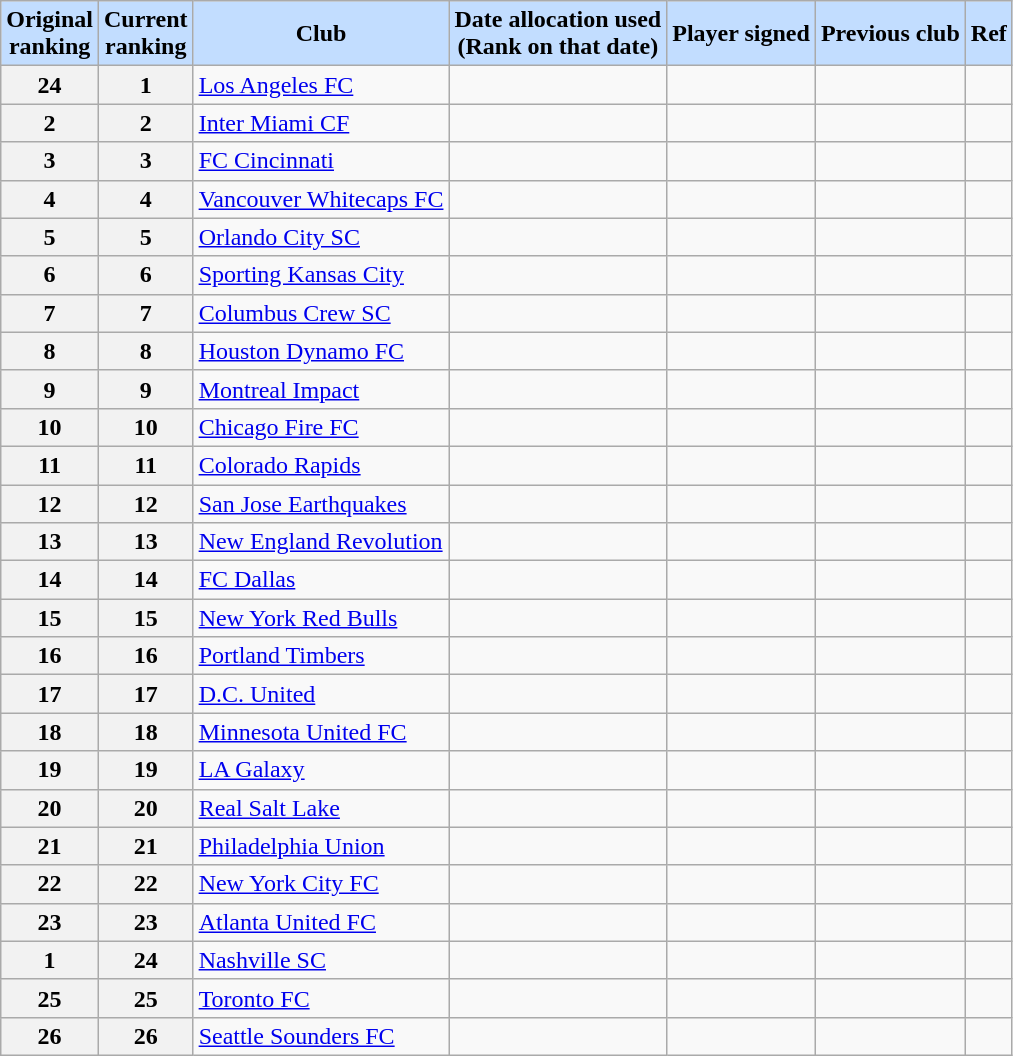<table class="wikitable sortable" style="text-align:left; font-size:100%;">
<tr>
<th style="background:#c2ddff;">Original <br> ranking</th>
<th style="background:#c2ddff;">Current <br> ranking</th>
<th style="background:#c2ddff;">Club</th>
<th style="background:#c2ddff;">Date allocation used<br> (Rank on that date)</th>
<th style="background:#c2ddff;">Player signed</th>
<th style="background:#c2ddff;">Previous club</th>
<th style="background:#c2ddff;">Ref</th>
</tr>
<tr>
<th>24</th>
<th>1</th>
<td><a href='#'>Los Angeles FC</a></td>
<td></td>
<td></td>
<td></td>
<td></td>
</tr>
<tr>
<th>2</th>
<th>2</th>
<td><a href='#'>Inter Miami CF</a></td>
<td></td>
<td></td>
<td></td>
<td></td>
</tr>
<tr>
<th>3</th>
<th>3</th>
<td><a href='#'>FC Cincinnati</a></td>
<td></td>
<td></td>
<td></td>
<td></td>
</tr>
<tr>
<th>4</th>
<th>4</th>
<td><a href='#'>Vancouver Whitecaps FC</a></td>
<td></td>
<td></td>
<td></td>
<td></td>
</tr>
<tr>
<th>5</th>
<th>5</th>
<td><a href='#'>Orlando City SC</a></td>
<td></td>
<td></td>
<td></td>
<td></td>
</tr>
<tr>
<th>6</th>
<th>6</th>
<td><a href='#'>Sporting Kansas City</a></td>
<td></td>
<td></td>
<td></td>
<td></td>
</tr>
<tr>
<th>7</th>
<th>7</th>
<td><a href='#'>Columbus Crew SC</a></td>
<td></td>
<td></td>
<td></td>
<td></td>
</tr>
<tr>
<th>8</th>
<th>8</th>
<td><a href='#'>Houston Dynamo FC</a></td>
<td></td>
<td></td>
<td></td>
<td></td>
</tr>
<tr>
<th>9</th>
<th>9</th>
<td><a href='#'>Montreal Impact</a></td>
<td></td>
<td></td>
<td></td>
<td></td>
</tr>
<tr>
<th>10</th>
<th>10</th>
<td><a href='#'>Chicago Fire FC</a></td>
<td></td>
<td></td>
<td></td>
<td></td>
</tr>
<tr>
<th>11</th>
<th>11</th>
<td><a href='#'>Colorado Rapids</a></td>
<td></td>
<td></td>
<td></td>
<td></td>
</tr>
<tr>
<th>12</th>
<th>12</th>
<td><a href='#'>San Jose Earthquakes</a></td>
<td></td>
<td></td>
<td></td>
<td></td>
</tr>
<tr>
<th>13</th>
<th>13</th>
<td><a href='#'>New England Revolution</a></td>
<td></td>
<td></td>
<td></td>
<td></td>
</tr>
<tr>
<th>14</th>
<th>14</th>
<td><a href='#'>FC Dallas</a></td>
<td></td>
<td></td>
<td></td>
<td></td>
</tr>
<tr>
<th>15</th>
<th>15</th>
<td><a href='#'>New York Red Bulls</a></td>
<td></td>
<td></td>
<td></td>
<td></td>
</tr>
<tr>
<th>16</th>
<th>16</th>
<td><a href='#'>Portland Timbers</a></td>
<td></td>
<td></td>
<td></td>
<td></td>
</tr>
<tr>
<th>17</th>
<th>17</th>
<td><a href='#'>D.C. United</a></td>
<td></td>
<td></td>
<td></td>
<td></td>
</tr>
<tr>
<th>18</th>
<th>18</th>
<td><a href='#'>Minnesota United FC</a></td>
<td></td>
<td></td>
<td></td>
<td></td>
</tr>
<tr>
<th>19</th>
<th>19</th>
<td><a href='#'>LA Galaxy</a></td>
<td></td>
<td></td>
<td></td>
<td></td>
</tr>
<tr>
<th>20</th>
<th>20</th>
<td><a href='#'>Real Salt Lake</a></td>
<td></td>
<td></td>
<td></td>
<td></td>
</tr>
<tr>
<th>21</th>
<th>21</th>
<td><a href='#'>Philadelphia Union</a></td>
<td></td>
<td></td>
<td></td>
<td></td>
</tr>
<tr>
<th>22</th>
<th>22</th>
<td><a href='#'>New York City FC</a></td>
<td></td>
<td></td>
<td></td>
<td></td>
</tr>
<tr>
<th>23</th>
<th>23</th>
<td><a href='#'>Atlanta United FC</a></td>
<td></td>
<td></td>
<td></td>
<td></td>
</tr>
<tr>
<th>1</th>
<th>24</th>
<td><a href='#'>Nashville SC</a></td>
<td></td>
<td></td>
<td></td>
<td></td>
</tr>
<tr>
<th>25</th>
<th>25</th>
<td><a href='#'>Toronto FC</a></td>
<td></td>
<td></td>
<td></td>
<td></td>
</tr>
<tr>
<th>26</th>
<th>26</th>
<td><a href='#'>Seattle Sounders FC</a></td>
<td></td>
<td></td>
<td></td>
<td></td>
</tr>
</table>
